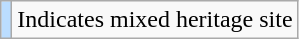<table class="wikitable">
<tr>
<td style="background-color:#bbddff"></td>
<td>Indicates mixed heritage site</td>
</tr>
</table>
